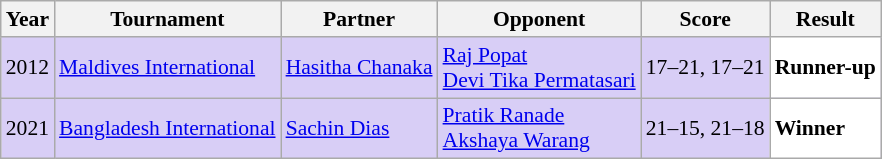<table class="sortable wikitable" style="font-size: 90%;">
<tr>
<th>Year</th>
<th>Tournament</th>
<th>Partner</th>
<th>Opponent</th>
<th>Score</th>
<th>Result</th>
</tr>
<tr style="background:#D8CEF6">
<td align="center">2012</td>
<td align="left"><a href='#'>Maldives International</a></td>
<td align="left"> <a href='#'>Hasitha Chanaka</a></td>
<td align="left"> <a href='#'>Raj Popat</a><br> <a href='#'>Devi Tika Permatasari</a></td>
<td align="left">17–21, 17–21</td>
<td style="text-align:left; background:white"> <strong>Runner-up</strong></td>
</tr>
<tr style="background:#D8CEF6">
<td align="center">2021</td>
<td align="left"><a href='#'>Bangladesh International</a></td>
<td align="left"> <a href='#'>Sachin Dias</a></td>
<td align="left"> <a href='#'>Pratik Ranade</a><br> <a href='#'>Akshaya Warang</a></td>
<td align="left">21–15, 21–18</td>
<td style="text-align:left; background:white"> <strong>Winner</strong></td>
</tr>
</table>
